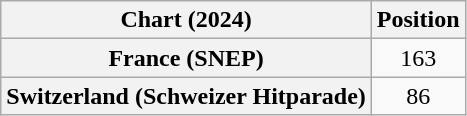<table class="wikitable plainrowheaders sortable" style="text-align:center;">
<tr>
<th scope="col">Chart (2024)</th>
<th scope="col">Position</th>
</tr>
<tr>
<th scope="row">France (SNEP)</th>
<td>163</td>
</tr>
<tr>
<th scope="row">Switzerland (Schweizer Hitparade)</th>
<td>86</td>
</tr>
</table>
